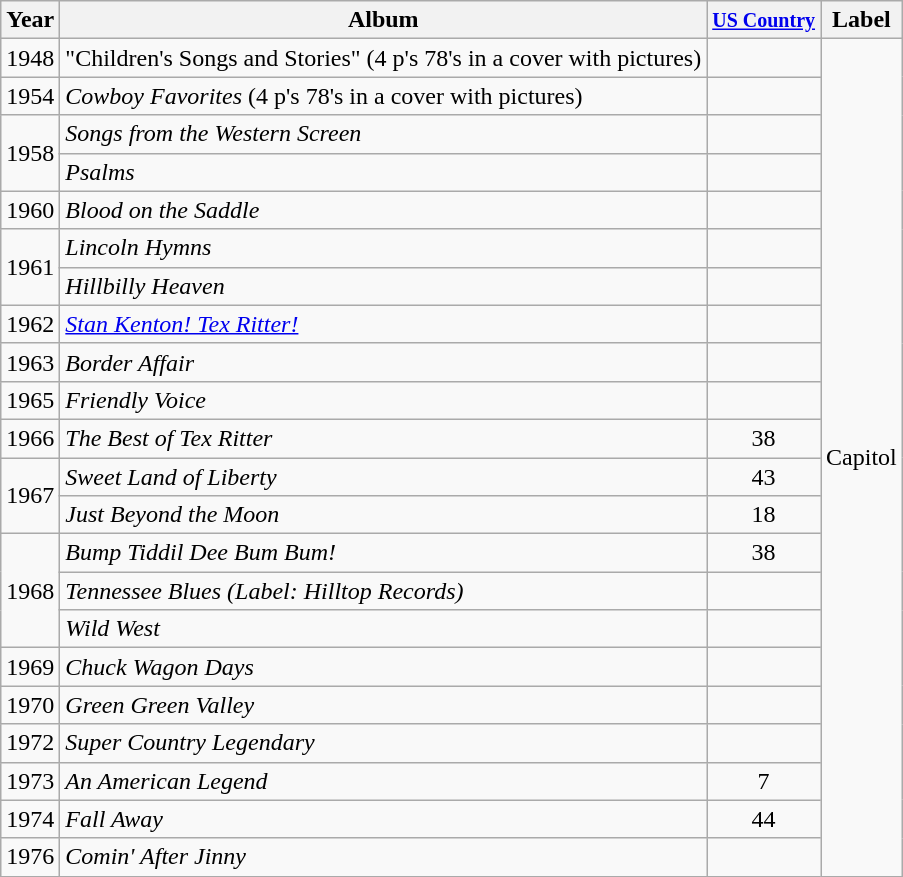<table class="wikitable">
<tr>
<th>Year</th>
<th>Album</th>
<th><small><a href='#'>US Country</a></small></th>
<th>Label</th>
</tr>
<tr>
<td>1948</td>
<td>"Children's Songs and Stories" (4 p's 78's in a cover with pictures)</td>
<td></td>
<td rowspan="22">Capitol</td>
</tr>
<tr>
<td>1954</td>
<td><em>Cowboy Favorites</em> (4 p's 78's in a cover with pictures)</td>
<td></td>
</tr>
<tr>
<td rowspan="2">1958</td>
<td><em>Songs from the Western Screen</em></td>
<td></td>
</tr>
<tr>
<td><em>Psalms</em></td>
<td></td>
</tr>
<tr>
<td>1960</td>
<td><em>Blood on the Saddle</em></td>
<td></td>
</tr>
<tr>
<td rowspan="2">1961</td>
<td><em>Lincoln Hymns</em></td>
<td></td>
</tr>
<tr>
<td><em>Hillbilly Heaven</em></td>
<td></td>
</tr>
<tr>
<td>1962</td>
<td><em><a href='#'>Stan Kenton! Tex Ritter!</a></em></td>
<td></td>
</tr>
<tr>
<td>1963</td>
<td><em>Border Affair</em></td>
<td></td>
</tr>
<tr>
<td>1965</td>
<td><em>Friendly Voice</em></td>
<td></td>
</tr>
<tr>
<td>1966</td>
<td><em>The Best of Tex Ritter</em></td>
<td style="text-align:center;">38</td>
</tr>
<tr>
<td rowspan="2">1967</td>
<td><em>Sweet Land of Liberty</em></td>
<td style="text-align:center;">43</td>
</tr>
<tr>
<td><em>Just Beyond the Moon</em></td>
<td style="text-align:center;">18</td>
</tr>
<tr>
<td rowspan="3">1968</td>
<td><em>Bump Tiddil Dee Bum Bum!</em></td>
<td style="text-align:center;">38</td>
</tr>
<tr>
<td><em>Tennessee Blues (Label: Hilltop Records)</em></td>
<td></td>
</tr>
<tr>
<td><em>Wild West</em></td>
<td></td>
</tr>
<tr>
<td>1969</td>
<td><em>Chuck Wagon Days</em></td>
<td></td>
</tr>
<tr>
<td>1970</td>
<td><em>Green Green Valley</em></td>
<td></td>
</tr>
<tr>
<td>1972</td>
<td><em>Super Country Legendary</em></td>
<td></td>
</tr>
<tr>
<td>1973</td>
<td><em>An American Legend</em></td>
<td style="text-align:center;">7</td>
</tr>
<tr>
<td>1974</td>
<td><em>Fall Away</em></td>
<td style="text-align:center;">44</td>
</tr>
<tr>
<td>1976</td>
<td><em>Comin' After Jinny</em></td>
<td></td>
</tr>
</table>
